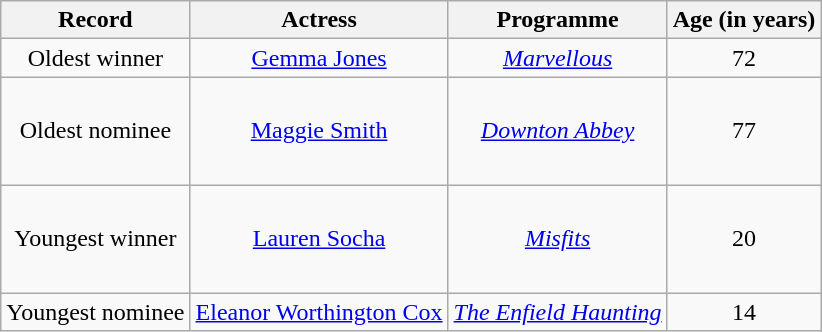<table class="wikitable sortable plainrowheaders" style="text-align:center;">
<tr>
<th scope="col">Record</th>
<th scope="col">Actress</th>
<th scope="col">Programme</th>
<th scope="col">Age (in years)</th>
</tr>
<tr>
<td>Oldest winner</td>
<td><a href='#'>Gemma Jones</a></td>
<td><em><a href='#'>Marvellous</a></em></td>
<td>72</td>
</tr>
<tr style="height:4.5em;">
<td>Oldest nominee</td>
<td><a href='#'>Maggie Smith</a></td>
<td><em><a href='#'>Downton Abbey</a></em></td>
<td>77</td>
</tr>
<tr style="height:4.5em;">
<td>Youngest winner</td>
<td><a href='#'>Lauren Socha</a></td>
<td><em><a href='#'>Misfits</a></em></td>
<td>20</td>
</tr>
<tr>
<td>Youngest nominee</td>
<td><a href='#'>Eleanor Worthington Cox</a></td>
<td><em><a href='#'>The Enfield Haunting</a></em></td>
<td>14</td>
</tr>
</table>
